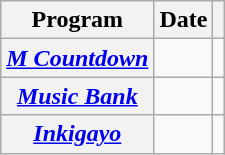<table class="wikitable plainrowheaders sortable">
<tr>
<th scope="col">Program</th>
<th scope="col">Date</th>
<th scope="col" class="unsortable"></th>
</tr>
<tr>
<th scope="row"><em><a href='#'>M Countdown</a></em></th>
<td></td>
<td style="text-align:center"></td>
</tr>
<tr>
<th scope="row"><em><a href='#'>Music Bank</a></em></th>
<td></td>
<td style="text-align:center"></td>
</tr>
<tr>
<th scope="row"><em><a href='#'>Inkigayo</a></em></th>
<td></td>
<td style="text-align:center"></td>
</tr>
</table>
